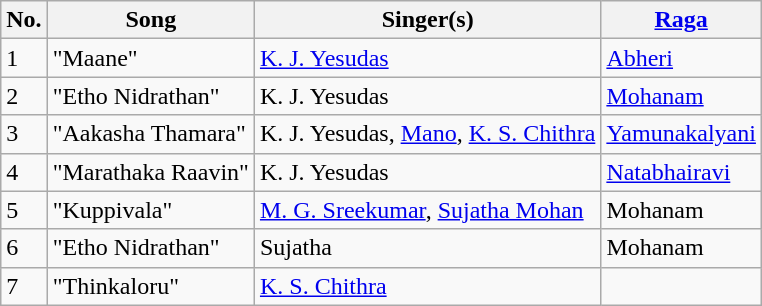<table class="wikitable">
<tr>
<th>No.</th>
<th>Song</th>
<th>Singer(s)</th>
<th><a href='#'>Raga</a></th>
</tr>
<tr>
<td>1</td>
<td>"Maane"</td>
<td><a href='#'>K. J. Yesudas</a></td>
<td><a href='#'>Abheri</a></td>
</tr>
<tr>
<td>2</td>
<td>"Etho Nidrathan"</td>
<td>K. J. Yesudas</td>
<td><a href='#'>Mohanam</a></td>
</tr>
<tr>
<td>3</td>
<td>"Aakasha Thamara"</td>
<td>K. J. Yesudas, <a href='#'>Mano</a>, <a href='#'>K. S. Chithra</a></td>
<td><a href='#'>Yamunakalyani</a></td>
</tr>
<tr>
<td>4</td>
<td>"Marathaka Raavin"</td>
<td>K. J. Yesudas</td>
<td><a href='#'>Natabhairavi</a></td>
</tr>
<tr>
<td>5</td>
<td>"Kuppivala"</td>
<td><a href='#'>M. G. Sreekumar</a>, <a href='#'>Sujatha Mohan</a></td>
<td>Mohanam</td>
</tr>
<tr>
<td>6</td>
<td>"Etho Nidrathan"</td>
<td>Sujatha</td>
<td>Mohanam</td>
</tr>
<tr>
<td>7</td>
<td>"Thinkaloru"</td>
<td><a href='#'>K. S. Chithra</a></td>
<td></td>
</tr>
</table>
